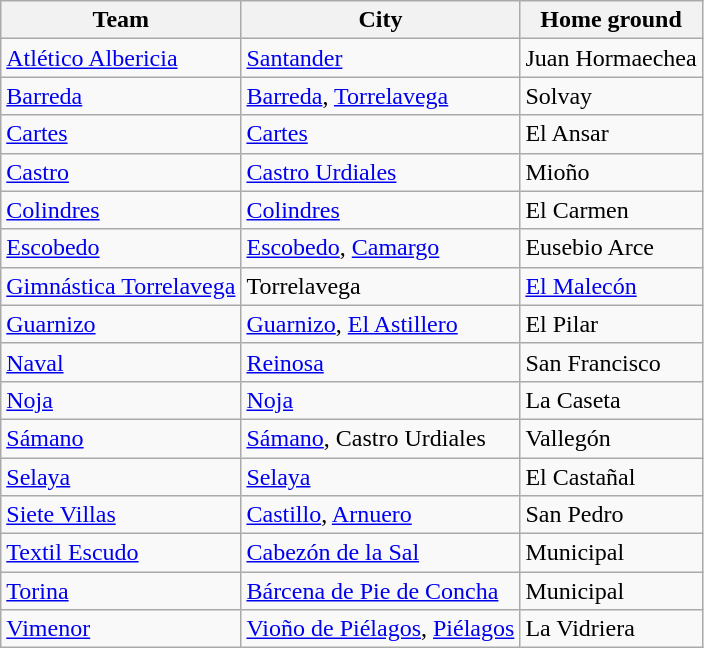<table class="wikitable sortable">
<tr>
<th>Team</th>
<th>City</th>
<th>Home ground</th>
</tr>
<tr>
<td><a href='#'>Atlético Albericia</a></td>
<td><a href='#'>Santander</a></td>
<td>Juan Hormaechea</td>
</tr>
<tr>
<td><a href='#'>Barreda</a></td>
<td><a href='#'>Barreda</a>, <a href='#'>Torrelavega</a></td>
<td>Solvay</td>
</tr>
<tr>
<td><a href='#'>Cartes</a></td>
<td><a href='#'>Cartes</a></td>
<td>El Ansar</td>
</tr>
<tr>
<td><a href='#'>Castro</a></td>
<td><a href='#'>Castro Urdiales</a></td>
<td>Mioño</td>
</tr>
<tr>
<td><a href='#'>Colindres</a></td>
<td><a href='#'>Colindres</a></td>
<td>El Carmen</td>
</tr>
<tr>
<td><a href='#'>Escobedo</a></td>
<td><a href='#'>Escobedo</a>, <a href='#'>Camargo</a></td>
<td>Eusebio Arce</td>
</tr>
<tr>
<td><a href='#'>Gimnástica Torrelavega</a></td>
<td>Torrelavega</td>
<td><a href='#'>El Malecón</a></td>
</tr>
<tr>
<td><a href='#'>Guarnizo</a></td>
<td><a href='#'>Guarnizo</a>, <a href='#'>El Astillero</a></td>
<td>El Pilar</td>
</tr>
<tr>
<td><a href='#'>Naval</a></td>
<td><a href='#'>Reinosa</a></td>
<td>San Francisco</td>
</tr>
<tr>
<td><a href='#'>Noja</a></td>
<td><a href='#'>Noja</a></td>
<td>La Caseta</td>
</tr>
<tr>
<td><a href='#'>Sámano</a></td>
<td><a href='#'>Sámano</a>, Castro Urdiales</td>
<td>Vallegón</td>
</tr>
<tr>
<td><a href='#'>Selaya</a></td>
<td><a href='#'>Selaya</a></td>
<td>El Castañal</td>
</tr>
<tr>
<td><a href='#'>Siete Villas</a></td>
<td><a href='#'>Castillo</a>, <a href='#'>Arnuero</a></td>
<td>San Pedro</td>
</tr>
<tr>
<td><a href='#'>Textil Escudo</a></td>
<td><a href='#'>Cabezón de la Sal</a></td>
<td>Municipal</td>
</tr>
<tr>
<td><a href='#'>Torina</a></td>
<td><a href='#'>Bárcena de Pie de Concha</a></td>
<td>Municipal</td>
</tr>
<tr>
<td><a href='#'>Vimenor</a></td>
<td><a href='#'>Vioño de Piélagos</a>, <a href='#'>Piélagos</a></td>
<td>La Vidriera</td>
</tr>
</table>
